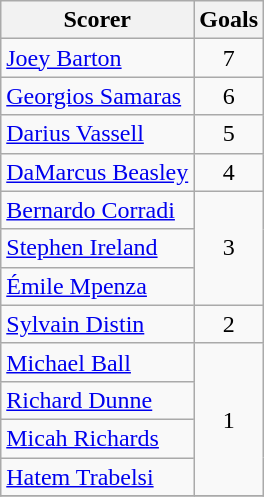<table class="wikitable">
<tr>
<th>Scorer</th>
<th>Goals</th>
</tr>
<tr>
<td> <a href='#'>Joey Barton</a></td>
<td align=center>7</td>
</tr>
<tr>
<td> <a href='#'>Georgios Samaras</a></td>
<td align=center>6</td>
</tr>
<tr>
<td> <a href='#'>Darius Vassell</a></td>
<td align=center>5</td>
</tr>
<tr>
<td> <a href='#'>DaMarcus Beasley</a></td>
<td align=center>4</td>
</tr>
<tr>
<td> <a href='#'>Bernardo Corradi</a></td>
<td rowspan="3" align=center>3</td>
</tr>
<tr>
<td> <a href='#'>Stephen Ireland</a></td>
</tr>
<tr>
<td> <a href='#'>Émile Mpenza</a></td>
</tr>
<tr>
<td> <a href='#'>Sylvain Distin</a></td>
<td align=center>2</td>
</tr>
<tr>
<td> <a href='#'>Michael Ball</a></td>
<td rowspan="4" align=center>1</td>
</tr>
<tr>
<td> <a href='#'>Richard Dunne</a></td>
</tr>
<tr>
<td> <a href='#'>Micah Richards</a></td>
</tr>
<tr>
<td> <a href='#'>Hatem Trabelsi</a></td>
</tr>
<tr>
</tr>
</table>
